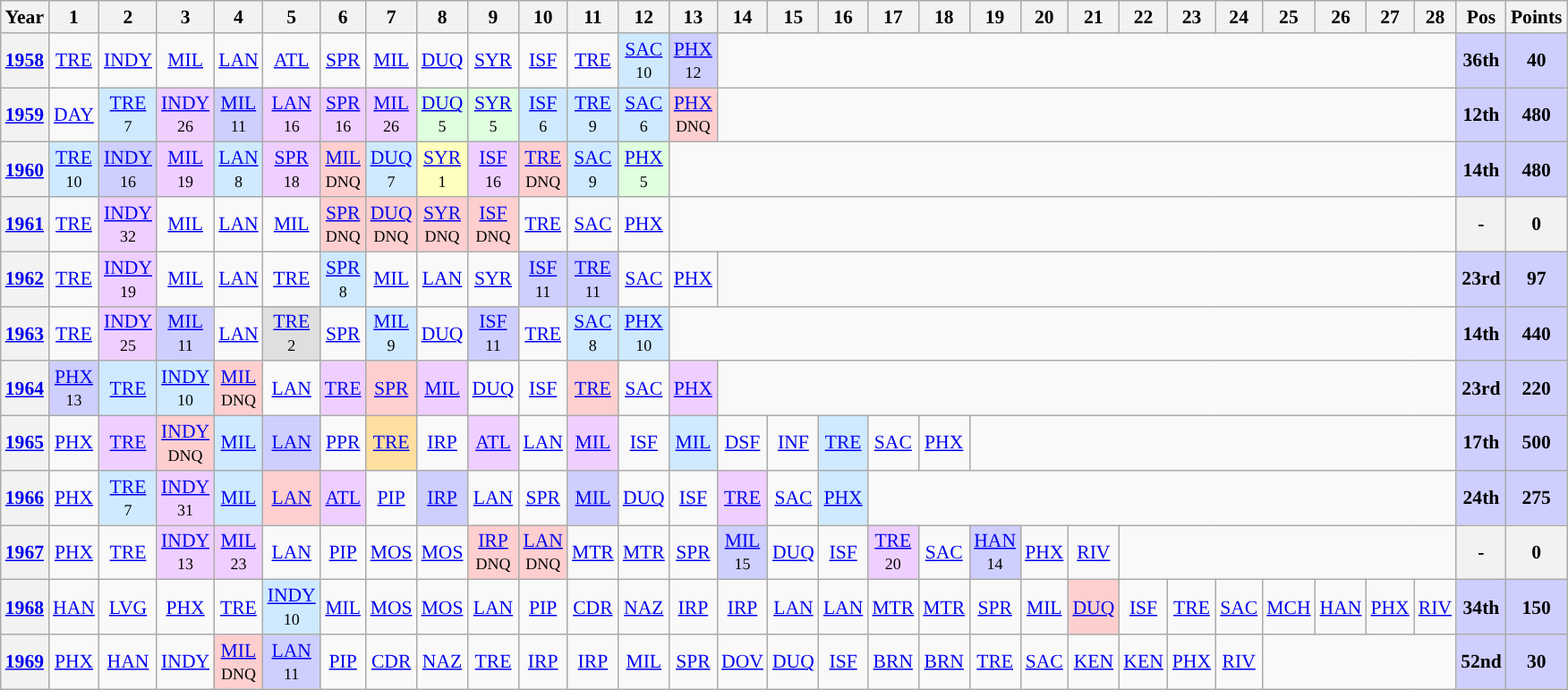<table class="wikitable" style="text-align:center; font-size:90%">
<tr>
<th>Year</th>
<th>1</th>
<th>2</th>
<th>3</th>
<th>4</th>
<th>5</th>
<th>6</th>
<th>7</th>
<th>8</th>
<th>9</th>
<th>10</th>
<th>11</th>
<th>12</th>
<th>13</th>
<th>14</th>
<th>15</th>
<th>16</th>
<th>17</th>
<th>18</th>
<th>19</th>
<th>20</th>
<th>21</th>
<th>22</th>
<th>23</th>
<th>24</th>
<th>25</th>
<th>26</th>
<th>27</th>
<th>28</th>
<th>Pos</th>
<th>Points</th>
</tr>
<tr>
<th rowspan=1><a href='#'>1958</a></th>
<td><a href='#'>TRE</a></td>
<td><a href='#'>INDY</a><br><small> </small></td>
<td><a href='#'>MIL</a><br><small> </small></td>
<td><a href='#'>LAN</a></td>
<td><a href='#'>ATL</a></td>
<td><a href='#'>SPR</a><br><small> </small></td>
<td><a href='#'>MIL</a><br><small> </small></td>
<td><a href='#'>DUQ</a><br><small> </small></td>
<td><a href='#'>SYR</a><br><small> </small></td>
<td><a href='#'>ISF</a><br><small> </small></td>
<td><a href='#'>TRE</a><br><small> </small></td>
<td style="background:#CFEAFF;"><a href='#'>SAC</a><br><small>10</small></td>
<td style="background:#CFCFFF;"><a href='#'>PHX</a><br><small>12</small></td>
<td colspan=15></td>
<th style="background:#CFCFFF;">36th</th>
<th style="background:#CFCFFF;">40</th>
</tr>
<tr>
<th rowspan=1><a href='#'>1959</a></th>
<td><a href='#'>DAY</a><br><small> </small></td>
<td style="background:#cfeaff;"><a href='#'>TRE</a><br><small>7</small></td>
<td style="background:#efcfff;"><a href='#'>INDY</a><br><small>26</small></td>
<td style="background:#cfcfff;"><a href='#'>MIL</a><br><small>11</small></td>
<td style="background:#efcfff;"><a href='#'>LAN</a><br><small>16</small></td>
<td style="background:#efcfff;"><a href='#'>SPR</a><br><small>16</small></td>
<td style="background:#efcfff;"><a href='#'>MIL</a><br><small>26</small></td>
<td style="background:#dfffdf;"><a href='#'>DUQ</a><br><small>5</small></td>
<td style="background:#dfffdf;"><a href='#'>SYR</a><br><small>5</small></td>
<td style="background:#cfeaff;"><a href='#'>ISF</a><br><small>6</small></td>
<td style="background:#cfeaff;"><a href='#'>TRE</a><br><small>9</small></td>
<td style="background:#cfeaff;"><a href='#'>SAC</a><br><small>6</small></td>
<td style="background:#ffcfcf;"><a href='#'>PHX</a><br><small>DNQ</small></td>
<td colspan=15></td>
<th style="background:#CFCFFF;">12th</th>
<th style="background:#CFCFFF;">480</th>
</tr>
<tr>
<th><a href='#'>1960</a></th>
<td style="background:#CFEAFF;"><a href='#'>TRE</a><br><small>10</small></td>
<td style="background:#CFCFFF;"><a href='#'>INDY</a><br><small>16</small></td>
<td style="background:#EFCFFF;"><a href='#'>MIL</a><br><small>19</small></td>
<td style="background:#CFEAFF;"><a href='#'>LAN</a><br><small>8</small></td>
<td style="background:#EFCFFF;"><a href='#'>SPR</a><br><small>18</small></td>
<td style="background:#FFCFCF;"><a href='#'>MIL</a><br><small>DNQ</small></td>
<td style="background:#CFEAFF;"><a href='#'>DUQ</a><br><small>7</small></td>
<td style="background:#FFFFBF;"><a href='#'>SYR</a><br><small>1</small></td>
<td style="background:#EFCFFF;"><a href='#'>ISF</a><br><small>16</small></td>
<td style="background:#FFCFCF;"><a href='#'>TRE</a><br><small>DNQ</small></td>
<td style="background:#CFEAFF;"><a href='#'>SAC</a><br><small>9</small></td>
<td style="background:#DFFFDF;"><a href='#'>PHX</a><br><small>5</small></td>
<td colspan=16></td>
<th style="background:#CFCFFF;">14th</th>
<th style="background:#CFCFFF;">480</th>
</tr>
<tr>
<th><a href='#'>1961</a></th>
<td><a href='#'>TRE</a><br><small> </small></td>
<td style="background:#EFCFFF;"><a href='#'>INDY</a><br><small>32</small></td>
<td><a href='#'>MIL</a><br><small> </small></td>
<td><a href='#'>LAN</a><br><small> </small></td>
<td><a href='#'>MIL</a><br><small> </small></td>
<td style="background:#FFCFCF;"><a href='#'>SPR</a><br><small>DNQ</small></td>
<td style="background:#FFCFCF;"><a href='#'>DUQ</a><br><small>DNQ</small></td>
<td style="background:#FFCFCF;"><a href='#'>SYR</a><br><small>DNQ</small></td>
<td style="background:#FFCFCF;"><a href='#'>ISF</a><br><small>DNQ</small></td>
<td><a href='#'>TRE</a><br><small> </small></td>
<td><a href='#'>SAC</a><br><small> </small></td>
<td><a href='#'>PHX</a><br><small> </small></td>
<td colspan=16></td>
<th>-</th>
<th>0</th>
</tr>
<tr>
<th><a href='#'>1962</a></th>
<td><a href='#'>TRE</a><br><small> </small></td>
<td style="background:#EFCFFF;"><a href='#'>INDY</a><br><small>19</small></td>
<td><a href='#'>MIL</a><br><small> </small></td>
<td><a href='#'>LAN</a><br><small> </small></td>
<td><a href='#'>TRE</a><br><small> </small></td>
<td style="background:#CFEAFF;"><a href='#'>SPR</a><br><small>8</small></td>
<td><a href='#'>MIL</a><br><small> </small></td>
<td><a href='#'>LAN</a><br><small> </small></td>
<td><a href='#'>SYR</a><br><small> </small></td>
<td style="background:#CFCFFF;"><a href='#'>ISF</a><br><small>11</small></td>
<td style="background:#CFCFFF;"><a href='#'>TRE</a><br><small>11</small></td>
<td><a href='#'>SAC</a><br><small> </small></td>
<td><a href='#'>PHX</a><br><small> </small></td>
<td colspan=15></td>
<th style="background:#CFCFFF;">23rd</th>
<th style="background:#CFCFFF;">97</th>
</tr>
<tr>
<th><a href='#'>1963</a></th>
<td><a href='#'>TRE</a><br><small> </small></td>
<td style="background:#EFCFFF;"><a href='#'>INDY</a><br><small>25</small></td>
<td style="background:#CFCFFF;"><a href='#'>MIL</a><br><small>11</small></td>
<td><a href='#'>LAN</a><br><small> </small></td>
<td style="background:#DFDFDF;"><a href='#'>TRE</a><br><small>2</small></td>
<td><a href='#'>SPR</a><br><small> </small></td>
<td style="background:#CFEAFF;"><a href='#'>MIL</a><br><small>9</small></td>
<td><a href='#'>DUQ</a><br><small> </small></td>
<td style="background:#CFCFFF;"><a href='#'>ISF</a><br><small>11</small></td>
<td><a href='#'>TRE</a><br><small> </small></td>
<td style="background:#CFEAFF;"><a href='#'>SAC</a><br><small>8</small></td>
<td style="background:#CFEAFF;"><a href='#'>PHX</a><br><small>10</small></td>
<td colspan=16></td>
<th style="background:#CFCFFF;">14th</th>
<th style="background:#CFCFFF;">440</th>
</tr>
<tr>
<th><a href='#'>1964</a></th>
<td style="background:#CFCFFF;"><a href='#'>PHX</a><br><small>13</small></td>
<td style="background:#CFEAFF;"><a href='#'>TRE</a><br></td>
<td style="background:#CFEAFF;"><a href='#'>INDY</a><br><small>10</small></td>
<td style="background:#FFCFCF;"><a href='#'>MIL</a><br><small>DNQ</small></td>
<td><a href='#'>LAN</a><br></td>
<td style="background:#EFCFFF;"><a href='#'>TRE</a><br></td>
<td style="background:#FFCFCF;"><a href='#'>SPR</a><br></td>
<td style="background:#EFCFFF;"><a href='#'>MIL</a><br></td>
<td><a href='#'>DUQ</a></td>
<td><a href='#'>ISF</a></td>
<td style="background:#FFCFCF;"><a href='#'>TRE</a><br></td>
<td><a href='#'>SAC</a></td>
<td style="background:#EFCFFF;"><a href='#'>PHX</a><br></td>
<td colspan=15></td>
<th style="background:#CFCFFF;">23rd</th>
<th style="background:#CFCFFF;">220</th>
</tr>
<tr>
<th><a href='#'>1965</a></th>
<td><a href='#'>PHX</a><br></td>
<td style="background:#EFCFFF;"><a href='#'>TRE</a><br></td>
<td style="background:#FFCFCF;"><a href='#'>INDY</a><br><small>DNQ</small></td>
<td style="background:#CFEAFF;"><a href='#'>MIL</a><br></td>
<td style="background:#CFCFFF;"><a href='#'>LAN</a><br></td>
<td><a href='#'>PPR</a><br></td>
<td style="background:#FFDF9F;"><a href='#'>TRE</a><br></td>
<td><a href='#'>IRP</a><br></td>
<td style="background:#EFCFFF;"><a href='#'>ATL</a><br></td>
<td><a href='#'>LAN</a><br></td>
<td style="background:#EFCFFF;"><a href='#'>MIL</a><br></td>
<td><a href='#'>ISF</a><br></td>
<td style="background:#CFEAFF;"><a href='#'>MIL</a><br></td>
<td><a href='#'>DSF</a><br></td>
<td><a href='#'>INF</a><br></td>
<td style="background:#CFEAFF;"><a href='#'>TRE</a><br></td>
<td><a href='#'>SAC</a><br></td>
<td><a href='#'>PHX</a><br></td>
<td colspan=10></td>
<th style="background:#CFCFFF;">17th</th>
<th style="background:#CFCFFF;">500</th>
</tr>
<tr>
<th><a href='#'>1966</a></th>
<td><a href='#'>PHX</a><br><small> </small></td>
<td style="background:#CFEAFF;"><a href='#'>TRE</a><br><small>7</small></td>
<td style="background:#EFCFFF;"><a href='#'>INDY</a><br><small>31</small></td>
<td style="background:#CFEAFF;"><a href='#'>MIL</a><br></td>
<td style="background:#FFCFCF;"><a href='#'>LAN</a><br></td>
<td style="background:#EFCFFF;"><a href='#'>ATL</a><br></td>
<td><a href='#'>PIP</a><br></td>
<td style="background:#CFCFFF;"><a href='#'>IRP</a><br></td>
<td><a href='#'>LAN</a><br></td>
<td><a href='#'>SPR</a><br></td>
<td style="background:#CFCFFF;"><a href='#'>MIL</a><br></td>
<td><a href='#'>DUQ</a><br></td>
<td><a href='#'>ISF</a><br></td>
<td style="background:#EFCFFF;"><a href='#'>TRE</a><br></td>
<td><a href='#'>SAC</a><br></td>
<td style="background:#CFEAFF;"><a href='#'>PHX</a><br></td>
<td colspan=12></td>
<th style="background:#CFCFFF;">24th</th>
<th style="background:#CFCFFF;">275</th>
</tr>
<tr>
<th><a href='#'>1967</a></th>
<td><a href='#'>PHX</a><br><small> </small></td>
<td><a href='#'>TRE</a><br><small> </small></td>
<td style="background:#EFCFFF;"><a href='#'>INDY</a><br><small>13</small></td>
<td style="background:#EFCFFF;"><a href='#'>MIL</a><br><small>23</small></td>
<td><a href='#'>LAN</a><br><small> </small></td>
<td><a href='#'>PIP</a></td>
<td><a href='#'>MOS</a><br><small> </small></td>
<td><a href='#'>MOS</a><br><small> </small></td>
<td style="background:#FFCFCF;"><a href='#'>IRP</a><br><small>DNQ</small></td>
<td style="background:#FFCFCF;"><a href='#'>LAN</a><br><small>DNQ</small></td>
<td><a href='#'>MTR</a><br><small> </small></td>
<td><a href='#'>MTR</a><br><small> </small></td>
<td><a href='#'>SPR</a><br><small> </small></td>
<td style="background:#CFCFFF;"><a href='#'>MIL</a><br><small>15</small></td>
<td><a href='#'>DUQ</a><br><small> </small></td>
<td><a href='#'>ISF</a><br><small></small></td>
<td style="background:#EFCFFF;"><a href='#'>TRE</a><br><small>20</small></td>
<td><a href='#'>SAC</a><br><small> </small></td>
<td style="background:#CFCFFF;"><a href='#'>HAN</a><br><small>14</small></td>
<td><a href='#'>PHX</a><br><small> </small></td>
<td><a href='#'>RIV</a><br><small> </small></td>
<td colspan=7></td>
<th>-</th>
<th>0</th>
</tr>
<tr>
<th><a href='#'>1968</a></th>
<td><a href='#'>HAN</a><br></td>
<td><a href='#'>LVG</a><br></td>
<td><a href='#'>PHX</a><br></td>
<td><a href='#'>TRE</a><br></td>
<td style="background:#CFEAFF;"><a href='#'>INDY</a><br><small>10</small></td>
<td><a href='#'>MIL</a><br></td>
<td><a href='#'>MOS</a><br></td>
<td><a href='#'>MOS</a><br></td>
<td><a href='#'>LAN</a><br></td>
<td><a href='#'>PIP</a><br></td>
<td><a href='#'>CDR</a><br></td>
<td><a href='#'>NAZ</a><br></td>
<td><a href='#'>IRP</a><br></td>
<td><a href='#'>IRP</a><br></td>
<td><a href='#'>LAN</a><br></td>
<td><a href='#'>LAN</a><br></td>
<td><a href='#'>MTR</a><br></td>
<td><a href='#'>MTR</a><br></td>
<td><a href='#'>SPR</a><br></td>
<td><a href='#'>MIL</a><br></td>
<td style="background:#FFCFCF;"><a href='#'>DUQ</a><br></td>
<td><a href='#'>ISF</a><br></td>
<td><a href='#'>TRE</a><br></td>
<td><a href='#'>SAC</a><br></td>
<td><a href='#'>MCH</a><br></td>
<td><a href='#'>HAN</a><br></td>
<td><a href='#'>PHX</a><br></td>
<td><a href='#'>RIV</a><br></td>
<th style="background:#CFCFFF;">34th</th>
<th style="background:#CFCFFF;">150</th>
</tr>
<tr>
<th><a href='#'>1969</a></th>
<td><a href='#'>PHX</a><br><small> </small></td>
<td><a href='#'>HAN</a><br><small> </small></td>
<td><a href='#'>INDY</a><br><small> </small></td>
<td style="background:#ffcfcf;"><a href='#'>MIL</a><br><small>DNQ</small></td>
<td style="background:#CFCFFF;"><a href='#'>LAN</a><br><small>11</small></td>
<td><a href='#'>PIP</a></td>
<td><a href='#'>CDR</a><br><small> </small></td>
<td><a href='#'>NAZ</a></td>
<td><a href='#'>TRE</a><br><small> </small></td>
<td><a href='#'>IRP</a><br><small></small></td>
<td><a href='#'>IRP</a><br><small> </small></td>
<td><a href='#'>MIL</a><br><small> </small></td>
<td><a href='#'>SPR</a><br><small> </small></td>
<td><a href='#'>DOV</a><br><small> </small></td>
<td><a href='#'>DUQ</a><br><small> </small></td>
<td><a href='#'>ISF</a><br><small> </small></td>
<td><a href='#'>BRN</a><br><small> </small></td>
<td><a href='#'>BRN</a><br><small> </small></td>
<td><a href='#'>TRE</a><br><small> </small></td>
<td><a href='#'>SAC</a><br><small> </small></td>
<td><a href='#'>KEN</a></td>
<td><a href='#'>KEN</a></td>
<td><a href='#'>PHX</a><br><small> </small></td>
<td><a href='#'>RIV</a><br><small> </small></td>
<td colspan=4></td>
<th style="background:#CFCFFF;">52nd</th>
<th style="background:#CFCFFF;">30</th>
</tr>
</table>
